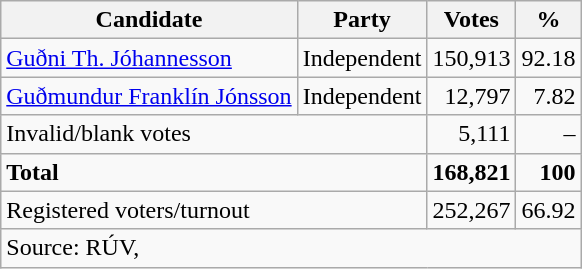<table class=wikitable style=text-align:right>
<tr>
<th>Candidate</th>
<th>Party</th>
<th>Votes</th>
<th>%</th>
</tr>
<tr>
<td align=left><a href='#'>Guðni Th. Jóhannesson</a></td>
<td align=left>Independent</td>
<td>150,913</td>
<td>92.18</td>
</tr>
<tr>
<td align=left><a href='#'>Guðmundur Franklín Jónsson</a></td>
<td align=left>Independent</td>
<td>12,797</td>
<td>7.82</td>
</tr>
<tr>
<td align=left colspan=2>Invalid/blank votes</td>
<td>5,111</td>
<td>–</td>
</tr>
<tr>
<td align=left colspan=2><strong>Total</strong></td>
<td><strong>168,821</strong></td>
<td><strong>100</strong></td>
</tr>
<tr>
<td align=left colspan=2>Registered voters/turnout</td>
<td>252,267</td>
<td>66.92</td>
</tr>
<tr>
<td align=left colspan=4>Source: RÚV, </td>
</tr>
</table>
